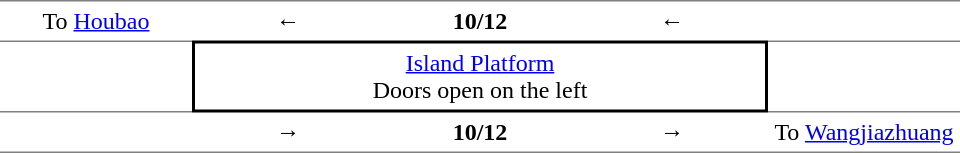<table table border=0 cellspacing=0 cellpadding=4>
<tr>
<td style="border-top:solid 1px gray;" width=120 valign=top align=center>To  <a href='#'>Houbao</a></td>
<td style="border-top:solid 1px gray;" width=120 valign=top align=center>←</td>
<th style="border-top:solid 1px gray;" width=120 valign=top align=center><span>10/12</span><br></th>
<td style="border-top:solid 1px gray;" width=120 valign=top align=center>←</td>
<td style="border-top:solid 1px gray;" width=120 valign=top align=center></td>
</tr>
<tr>
<td style="border-top:solid 1px gray;border-bottom:solid 1px gray;" width=120 valign=top align=center></td>
<td style="border-top:solid 2px black;border-right:solid 2px black;border-left:solid 2px black;border-bottom:solid 2px black;" colspan=3 align=center><a href='#'>Island Platform</a><br>Doors open on the left</td>
<td style="border-top:solid 1px gray;border-bottom:solid 1px gray;" width=120 valign=top align=center></td>
<td></td>
</tr>
<tr>
<td style="border-bottom:solid 1px gray;" valign=top align=center></td>
<td style="border-bottom:solid 1px gray;" width=120 valign=top align=center>→</td>
<th style="border-bottom:solid 1px gray;" colspan=1 valign=top align=center><span>10/12</span><br></th>
<td style="border-bottom:solid 1px gray;" width=120 valign=top align=center>→</td>
<td style="border-bottom:solid 1px gray;"  valign=top align=center>To  <a href='#'>Wangjiazhuang</a></td>
</tr>
</table>
